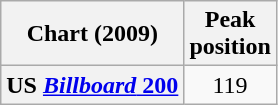<table class="wikitable sortable plainrowheaders" style="text-align:center">
<tr>
<th scope="col">Chart (2009)</th>
<th scope="col">Peak<br>position</th>
</tr>
<tr>
<th scope="row">US <a href='#'><em>Billboard</em> 200</a></th>
<td>119</td>
</tr>
</table>
